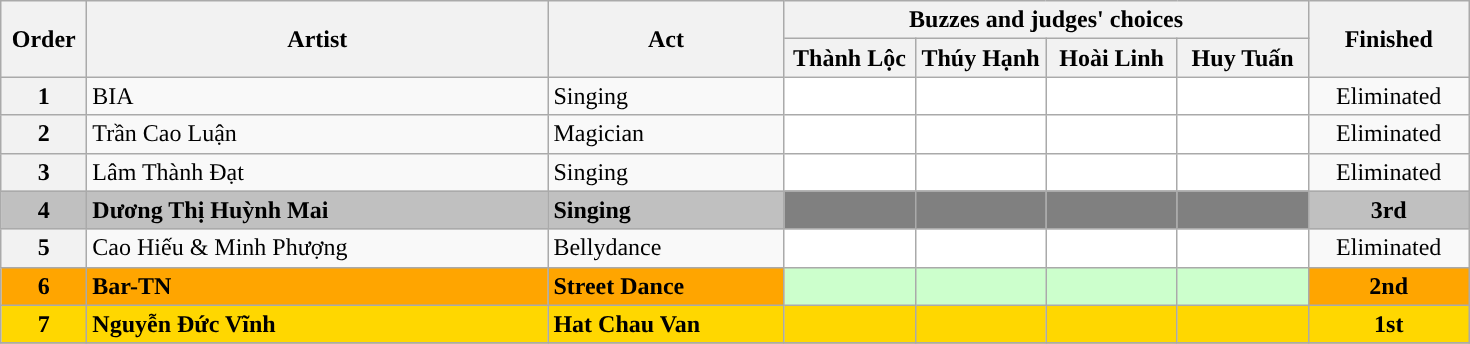<table class=wikitable>
<tr>
<th rowspan=2 width=50>Order</th>
<th rowspan=2 width=300>Artist</th>
<th rowspan=2 width=150>Act</th>
<th colspan=4 width=240>Buzzes and judges' choices</th>
<th rowspan=2 width=100>Finished</th>
</tr>
<tr>
<th width=80>Thành Lộc</th>
<th width=80>Thúy Hạnh</th>
<th width=80>Hoài Linh</th>
<th width=80>Huy Tuấn</th>
</tr>
<tr>
<th>1</th>
<td>BIA</td>
<td>Singing</td>
<td align=center bgcolor=white></td>
<td align=center bgcolor=white></td>
<td align=center bgcolor=white></td>
<td align=center bgcolor=white></td>
<td align=center>Eliminated</td>
</tr>
<tr>
<th>2</th>
<td>Trần Cao Luận</td>
<td>Magician</td>
<td align=center bgcolor=white></td>
<td align=center bgcolor="white"></td>
<td align=center bgcolor=white></td>
<td align=center bgcolor=white></td>
<td align=center>Eliminated</td>
</tr>
<tr>
<th>3</th>
<td>Lâm Thành Đạt</td>
<td>Singing</td>
<td align=center bgcolor=white></td>
<td align=center bgcolor=white></td>
<td align=center bgcolor=white></td>
<td align=center bgcolor=white></td>
<td align=center>Eliminated</td>
</tr>
<tr>
<td align=center bgcolor=silver><strong>4</strong></td>
<td bgcolor=silver><strong>Dương Thị Huỳnh Mai</strong></td>
<td bgcolor=silver><strong>Singing</strong></td>
<td align=center bgcolor=gray></td>
<td align=center bgcolor=gray></td>
<td align=center bgcolor=gray></td>
<td align=center bgcolor=gray></td>
<td align=center bgcolor=silver><strong>3rd</strong></td>
</tr>
<tr>
<th>5</th>
<td>Cao Hiếu & Minh Phượng</td>
<td>Bellydance</td>
<td align=center bgcolor=white></td>
<td align=center bgcolor=white></td>
<td align=center bgcolor=white></td>
<td align=center bgcolor=white></td>
<td align=center>Eliminated</td>
</tr>
<tr>
<td align=center bgcolor=orange><strong>6</strong></td>
<td bgcolor=orange><strong>Bar-TN</strong></td>
<td bgcolor=orange><strong>Street Dance</strong></td>
<td align=center bgcolor="#cfc"></td>
<td align=center bgcolor="#cfc"></td>
<td align=center bgcolor="#cfc"></td>
<td align=center bgcolor="#cfc"></td>
<td align=center  bgcolor=orange><strong>2nd</strong></td>
</tr>
<tr>
<td align=center bgcolor=gold><strong>7</strong></td>
<td bgcolor=gold><strong>Nguyễn Đức Vĩnh</strong></td>
<td bgcolor=gold><strong>Hat Chau Van</strong></td>
<td align=center bgcolor=gold></td>
<td align=center bgcolor=gold></td>
<td align=center bgcolor=gold></td>
<td align=center bgcolor=gold></td>
<td align=center bgcolor=gold><strong>1st</strong></td>
</tr>
<tr>
</tr>
</table>
